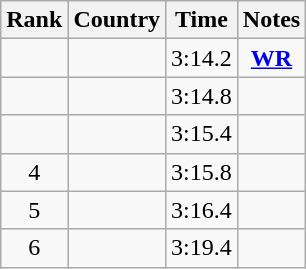<table class="wikitable sortable" style="text-align:center">
<tr>
<th>Rank</th>
<th>Country</th>
<th>Time</th>
<th>Notes</th>
</tr>
<tr>
<td></td>
<td align=left></td>
<td align=left>3:14.2</td>
<td><strong><a href='#'>WR</a></strong></td>
</tr>
<tr>
<td></td>
<td align=left></td>
<td align=left>3:14.8</td>
<td></td>
</tr>
<tr>
<td></td>
<td align=left></td>
<td align=left>3:15.4</td>
<td></td>
</tr>
<tr>
<td>4</td>
<td align=left></td>
<td align=left>3:15.8</td>
<td></td>
</tr>
<tr>
<td>5</td>
<td align=left></td>
<td align=left>3:16.4</td>
<td></td>
</tr>
<tr>
<td>6</td>
<td align=left></td>
<td align=left>3:19.4</td>
<td></td>
</tr>
</table>
